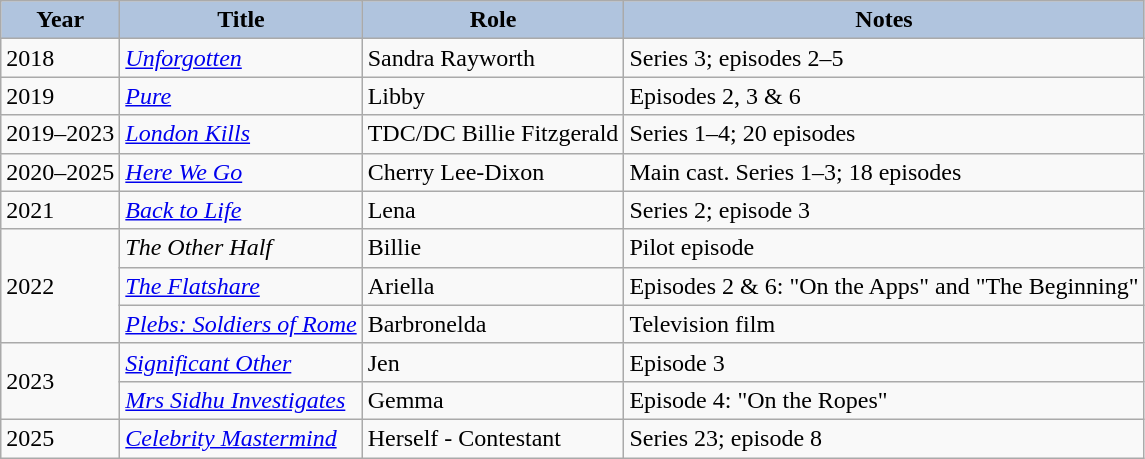<table class="wikitable">
<tr>
<th style="background:#B0C4DE;">Year</th>
<th style="background:#B0C4DE;">Title</th>
<th style="background:#B0C4DE;">Role</th>
<th style="background:#B0C4DE;">Notes</th>
</tr>
<tr>
<td>2018</td>
<td><em><a href='#'>Unforgotten</a></em></td>
<td>Sandra Rayworth</td>
<td>Series 3; episodes 2–5</td>
</tr>
<tr>
<td>2019</td>
<td><em><a href='#'>Pure</a></em></td>
<td>Libby</td>
<td>Episodes 2, 3 & 6</td>
</tr>
<tr>
<td>2019–2023</td>
<td><em><a href='#'>London Kills</a></em></td>
<td>TDC/DC Billie Fitzgerald</td>
<td>Series 1–4; 20 episodes</td>
</tr>
<tr>
<td>2020–2025</td>
<td><em><a href='#'>Here We Go</a></em></td>
<td>Cherry Lee-Dixon</td>
<td>Main cast. Series 1–3; 18 episodes</td>
</tr>
<tr>
<td>2021</td>
<td><em><a href='#'>Back to Life</a></em></td>
<td>Lena</td>
<td>Series 2; episode 3</td>
</tr>
<tr>
<td rowspan="3">2022</td>
<td><em>The Other Half</em></td>
<td>Billie</td>
<td>Pilot episode</td>
</tr>
<tr>
<td><em><a href='#'>The Flatshare</a></em></td>
<td>Ariella</td>
<td>Episodes 2 & 6: "On the Apps" and "The Beginning"</td>
</tr>
<tr>
<td><em><a href='#'>Plebs: Soldiers of Rome</a></em></td>
<td>Barbronelda</td>
<td>Television film</td>
</tr>
<tr>
<td rowspan="2">2023</td>
<td><em><a href='#'>Significant Other</a></em></td>
<td>Jen</td>
<td>Episode 3</td>
</tr>
<tr>
<td><em><a href='#'>Mrs Sidhu Investigates</a></em></td>
<td>Gemma</td>
<td>Episode 4: "On the Ropes"</td>
</tr>
<tr>
<td>2025</td>
<td><em><a href='#'>Celebrity Mastermind</a></em></td>
<td>Herself - Contestant</td>
<td>Series 23; episode 8</td>
</tr>
</table>
